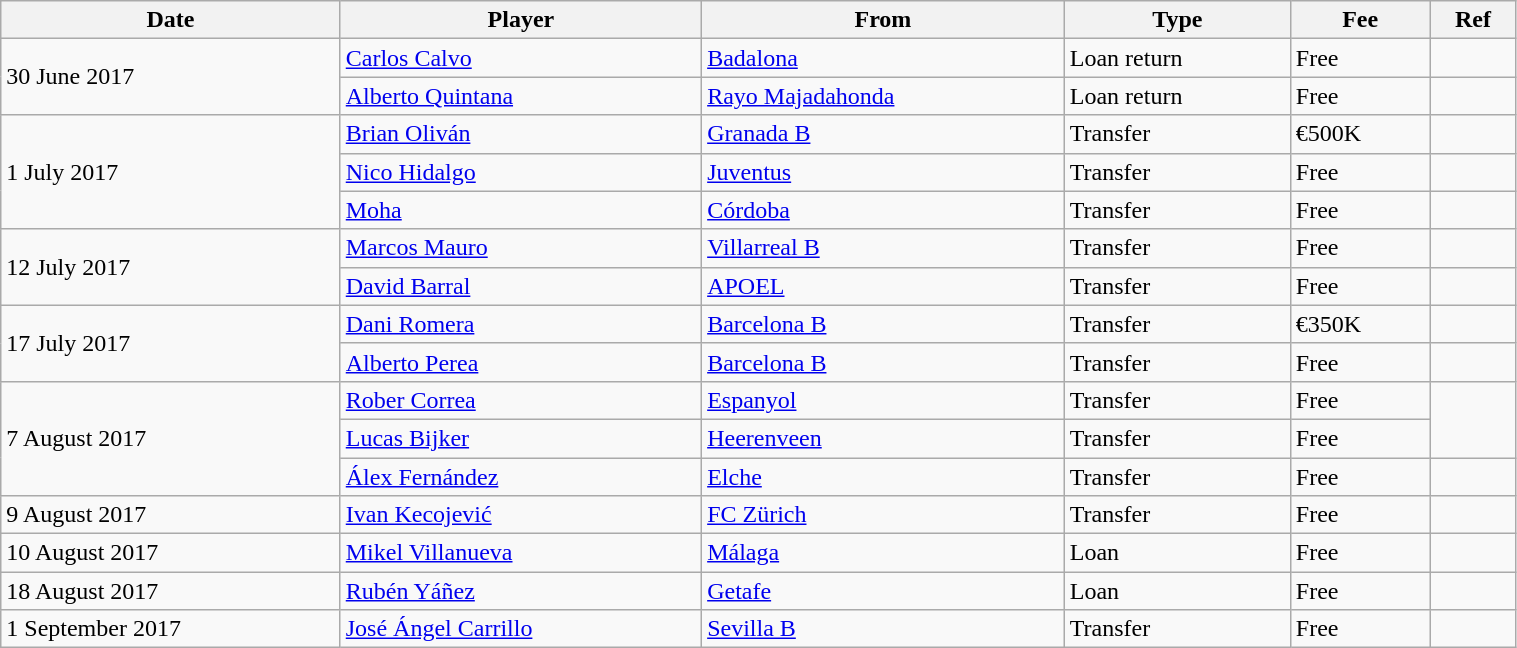<table class="wikitable" style="width:80%;">
<tr>
<th>Date</th>
<th>Player</th>
<th>From</th>
<th>Type</th>
<th>Fee</th>
<th>Ref</th>
</tr>
<tr>
<td rowspan="2">30 June 2017</td>
<td> <a href='#'>Carlos Calvo</a></td>
<td> <a href='#'>Badalona</a></td>
<td>Loan return</td>
<td>Free</td>
<td></td>
</tr>
<tr>
<td> <a href='#'>Alberto Quintana</a></td>
<td> <a href='#'>Rayo Majadahonda</a></td>
<td>Loan return</td>
<td>Free</td>
<td></td>
</tr>
<tr>
<td rowspan="3">1 July 2017</td>
<td> <a href='#'>Brian Oliván</a></td>
<td> <a href='#'>Granada B</a></td>
<td>Transfer</td>
<td>€500K</td>
<td></td>
</tr>
<tr>
<td> <a href='#'>Nico Hidalgo</a></td>
<td> <a href='#'>Juventus</a></td>
<td>Transfer</td>
<td>Free</td>
<td></td>
</tr>
<tr>
<td> <a href='#'>Moha</a></td>
<td> <a href='#'>Córdoba</a></td>
<td>Transfer</td>
<td>Free</td>
<td></td>
</tr>
<tr>
<td rowspan="2">12 July 2017</td>
<td> <a href='#'>Marcos Mauro</a></td>
<td> <a href='#'>Villarreal B</a></td>
<td>Transfer</td>
<td>Free</td>
<td></td>
</tr>
<tr>
<td> <a href='#'>David Barral</a></td>
<td> <a href='#'>APOEL</a></td>
<td>Transfer</td>
<td>Free</td>
<td></td>
</tr>
<tr>
<td rowspan="2">17 July 2017</td>
<td> <a href='#'>Dani Romera</a></td>
<td> <a href='#'>Barcelona B</a></td>
<td>Transfer</td>
<td>€350K</td>
<td></td>
</tr>
<tr>
<td> <a href='#'>Alberto Perea</a></td>
<td> <a href='#'>Barcelona B</a></td>
<td>Transfer</td>
<td>Free</td>
<td></td>
</tr>
<tr>
<td rowspan="3">7 August 2017</td>
<td> <a href='#'>Rober Correa</a></td>
<td> <a href='#'>Espanyol</a></td>
<td>Transfer</td>
<td>Free</td>
<td rowspan="2"></td>
</tr>
<tr>
<td> <a href='#'>Lucas Bijker</a></td>
<td> <a href='#'>Heerenveen</a></td>
<td>Transfer</td>
<td>Free</td>
</tr>
<tr>
<td> <a href='#'>Álex Fernández</a></td>
<td> <a href='#'>Elche</a></td>
<td>Transfer</td>
<td>Free</td>
<td></td>
</tr>
<tr>
<td>9 August 2017</td>
<td> <a href='#'>Ivan Kecojević</a></td>
<td> <a href='#'>FC Zürich</a></td>
<td>Transfer</td>
<td>Free</td>
<td></td>
</tr>
<tr>
<td>10 August 2017</td>
<td> <a href='#'>Mikel Villanueva</a></td>
<td> <a href='#'>Málaga</a></td>
<td>Loan</td>
<td>Free</td>
<td></td>
</tr>
<tr>
<td>18 August 2017</td>
<td> <a href='#'>Rubén Yáñez</a></td>
<td> <a href='#'>Getafe</a></td>
<td>Loan</td>
<td>Free</td>
<td></td>
</tr>
<tr>
<td>1 September 2017</td>
<td> <a href='#'>José Ángel Carrillo</a></td>
<td> <a href='#'>Sevilla B</a></td>
<td>Transfer</td>
<td>Free</td>
<td></td>
</tr>
</table>
